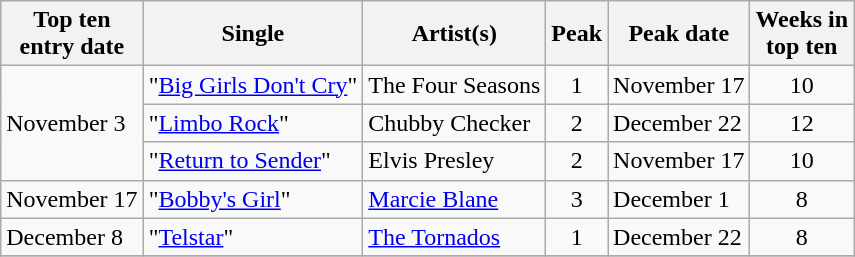<table class="plainrowheaders sortable wikitable">
<tr>
<th>Top ten<br>entry date</th>
<th>Single</th>
<th>Artist(s)</th>
<th>Peak</th>
<th>Peak date</th>
<th data-sort-type="number">Weeks in<br>top ten</th>
</tr>
<tr>
<td rowspan="3">November 3</td>
<td>"<a href='#'>Big Girls Don't Cry</a>"</td>
<td>The Four Seasons</td>
<td align=center>1</td>
<td>November 17</td>
<td align=center>10</td>
</tr>
<tr>
<td>"<a href='#'>Limbo Rock</a>"</td>
<td>Chubby Checker</td>
<td align=center>2</td>
<td>December 22</td>
<td align=center>12</td>
</tr>
<tr>
<td>"<a href='#'>Return to Sender</a>"</td>
<td>Elvis Presley</td>
<td align=center>2</td>
<td>November 17</td>
<td align=center>10</td>
</tr>
<tr>
<td>November 17</td>
<td>"<a href='#'>Bobby's Girl</a>"</td>
<td><a href='#'>Marcie Blane</a></td>
<td align=center>3</td>
<td>December 1</td>
<td align=center>8</td>
</tr>
<tr>
<td>December 8</td>
<td>"<a href='#'>Telstar</a>"</td>
<td><a href='#'>The Tornados</a></td>
<td align=center>1</td>
<td>December 22</td>
<td align=center>8</td>
</tr>
<tr>
</tr>
</table>
